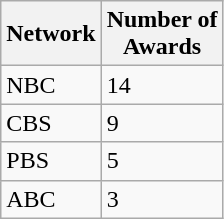<table class="wikitable">
<tr>
<th>Network</th>
<th>Number of<br>Awards</th>
</tr>
<tr>
<td>NBC</td>
<td>14</td>
</tr>
<tr>
<td>CBS</td>
<td>9</td>
</tr>
<tr>
<td>PBS</td>
<td>5</td>
</tr>
<tr>
<td>ABC</td>
<td>3</td>
</tr>
</table>
